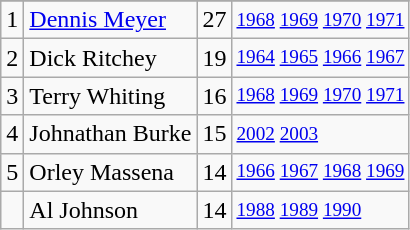<table class="wikitable">
<tr>
</tr>
<tr>
<td>1</td>
<td><a href='#'>Dennis Meyer</a></td>
<td>27</td>
<td style="font-size:80%;"><a href='#'>1968</a> <a href='#'>1969</a> <a href='#'>1970</a> <a href='#'>1971</a></td>
</tr>
<tr>
<td>2</td>
<td>Dick Ritchey</td>
<td>19</td>
<td style="font-size:80%;"><a href='#'>1964</a> <a href='#'>1965</a> <a href='#'>1966</a> <a href='#'>1967</a></td>
</tr>
<tr>
<td>3</td>
<td>Terry Whiting</td>
<td>16</td>
<td style="font-size:80%;"><a href='#'>1968</a> <a href='#'>1969</a> <a href='#'>1970</a> <a href='#'>1971</a></td>
</tr>
<tr>
<td>4</td>
<td>Johnathan Burke</td>
<td>15</td>
<td style="font-size:80%;"><a href='#'>2002</a> <a href='#'>2003</a></td>
</tr>
<tr>
<td>5</td>
<td>Orley Massena</td>
<td>14</td>
<td style="font-size:80%;"><a href='#'>1966</a> <a href='#'>1967</a> <a href='#'>1968</a> <a href='#'>1969</a></td>
</tr>
<tr>
<td></td>
<td>Al Johnson</td>
<td>14</td>
<td style="font-size:80%;"><a href='#'>1988</a> <a href='#'>1989</a> <a href='#'>1990</a></td>
</tr>
</table>
